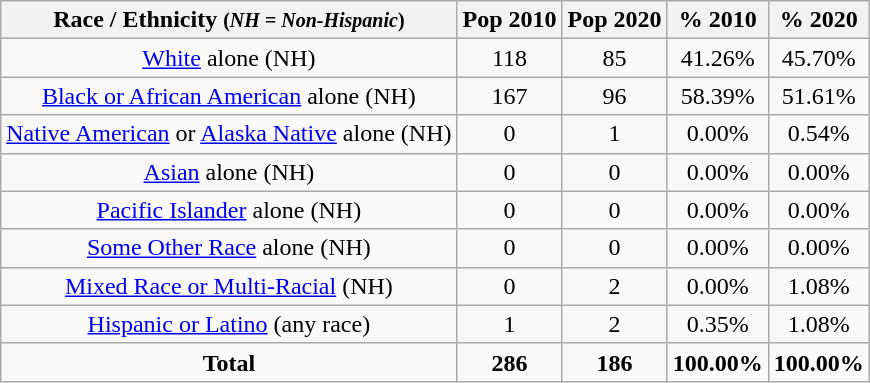<table class="wikitable" style="text-align:center;">
<tr>
<th>Race / Ethnicity <small>(<em>NH = Non-Hispanic</em>)</small></th>
<th>Pop 2010</th>
<th>Pop 2020</th>
<th>% 2010</th>
<th>% 2020</th>
</tr>
<tr>
<td><a href='#'>White</a> alone (NH)</td>
<td>118</td>
<td>85</td>
<td>41.26%</td>
<td>45.70%</td>
</tr>
<tr>
<td><a href='#'>Black or African American</a> alone (NH)</td>
<td>167</td>
<td>96</td>
<td>58.39%</td>
<td>51.61%</td>
</tr>
<tr>
<td><a href='#'>Native American</a> or <a href='#'>Alaska Native</a> alone (NH)</td>
<td>0</td>
<td>1</td>
<td>0.00%</td>
<td>0.54%</td>
</tr>
<tr>
<td><a href='#'>Asian</a> alone (NH)</td>
<td>0</td>
<td>0</td>
<td>0.00%</td>
<td>0.00%</td>
</tr>
<tr>
<td><a href='#'>Pacific Islander</a> alone (NH)</td>
<td>0</td>
<td>0</td>
<td>0.00%</td>
<td>0.00%</td>
</tr>
<tr>
<td><a href='#'>Some Other Race</a> alone (NH)</td>
<td>0</td>
<td>0</td>
<td>0.00%</td>
<td>0.00%</td>
</tr>
<tr>
<td><a href='#'>Mixed Race or Multi-Racial</a> (NH)</td>
<td>0</td>
<td>2</td>
<td>0.00%</td>
<td>1.08%</td>
</tr>
<tr>
<td><a href='#'>Hispanic or Latino</a> (any race)</td>
<td>1</td>
<td>2</td>
<td>0.35%</td>
<td>1.08%</td>
</tr>
<tr>
<td><strong>Total</strong></td>
<td><strong>286</strong></td>
<td><strong>186</strong></td>
<td><strong>100.00%</strong></td>
<td><strong>100.00%</strong></td>
</tr>
</table>
